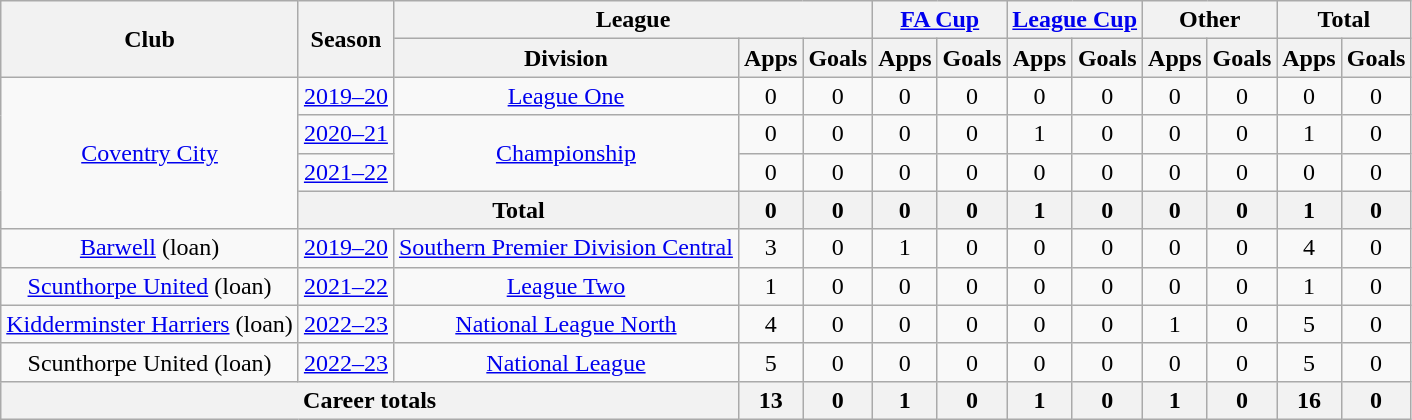<table class="wikitable" style="text-align: center">
<tr>
<th rowspan="2">Club</th>
<th rowspan="2">Season</th>
<th colspan="3">League</th>
<th colspan="2"><a href='#'>FA Cup</a></th>
<th colspan="2"><a href='#'>League Cup</a></th>
<th colspan="2">Other</th>
<th colspan="2">Total</th>
</tr>
<tr>
<th>Division</th>
<th>Apps</th>
<th>Goals</th>
<th>Apps</th>
<th>Goals</th>
<th>Apps</th>
<th>Goals</th>
<th>Apps</th>
<th>Goals</th>
<th>Apps</th>
<th>Goals</th>
</tr>
<tr>
<td rowspan="4"><a href='#'>Coventry City</a></td>
<td><a href='#'>2019–20</a></td>
<td><a href='#'>League One</a></td>
<td>0</td>
<td>0</td>
<td>0</td>
<td>0</td>
<td>0</td>
<td>0</td>
<td>0</td>
<td>0</td>
<td>0</td>
<td>0</td>
</tr>
<tr>
<td><a href='#'>2020–21</a></td>
<td rowspan="2"><a href='#'>Championship</a></td>
<td>0</td>
<td>0</td>
<td>0</td>
<td>0</td>
<td>1</td>
<td>0</td>
<td>0</td>
<td>0</td>
<td>1</td>
<td>0</td>
</tr>
<tr>
<td><a href='#'>2021–22</a></td>
<td>0</td>
<td>0</td>
<td>0</td>
<td>0</td>
<td>0</td>
<td>0</td>
<td>0</td>
<td>0</td>
<td>0</td>
<td>0</td>
</tr>
<tr>
<th colspan="2">Total</th>
<th>0</th>
<th>0</th>
<th>0</th>
<th>0</th>
<th>1</th>
<th>0</th>
<th>0</th>
<th>0</th>
<th>1</th>
<th>0</th>
</tr>
<tr>
<td><a href='#'>Barwell</a> (loan)</td>
<td><a href='#'>2019–20</a></td>
<td><a href='#'>Southern Premier Division Central</a></td>
<td>3</td>
<td>0</td>
<td>1</td>
<td>0</td>
<td>0</td>
<td>0</td>
<td>0</td>
<td>0</td>
<td>4</td>
<td>0</td>
</tr>
<tr>
<td><a href='#'>Scunthorpe United</a> (loan)</td>
<td><a href='#'>2021–22</a></td>
<td><a href='#'>League Two</a></td>
<td>1</td>
<td>0</td>
<td>0</td>
<td>0</td>
<td>0</td>
<td>0</td>
<td>0</td>
<td>0</td>
<td>1</td>
<td>0</td>
</tr>
<tr>
<td><a href='#'>Kidderminster Harriers</a> (loan)</td>
<td><a href='#'>2022–23</a></td>
<td><a href='#'>National League North</a></td>
<td>4</td>
<td>0</td>
<td>0</td>
<td>0</td>
<td>0</td>
<td>0</td>
<td>1</td>
<td>0</td>
<td>5</td>
<td>0</td>
</tr>
<tr>
<td>Scunthorpe United (loan)</td>
<td><a href='#'>2022–23</a></td>
<td><a href='#'>National League</a></td>
<td>5</td>
<td>0</td>
<td>0</td>
<td>0</td>
<td>0</td>
<td>0</td>
<td>0</td>
<td>0</td>
<td>5</td>
<td>0</td>
</tr>
<tr>
<th colspan="3">Career totals</th>
<th>13</th>
<th>0</th>
<th>1</th>
<th>0</th>
<th>1</th>
<th>0</th>
<th>1</th>
<th>0</th>
<th>16</th>
<th>0</th>
</tr>
</table>
